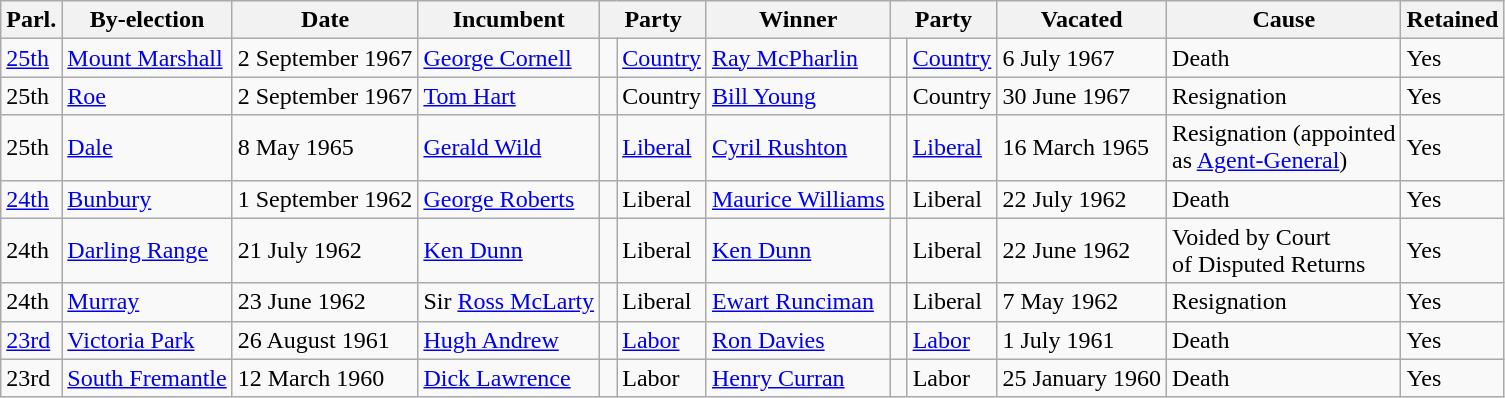<table class="wikitable">
<tr>
<th>Parl.</th>
<th>By-election</th>
<th>Date</th>
<th>Incumbent</th>
<th colspan=2>Party</th>
<th>Winner</th>
<th colspan=2>Party</th>
<th>Vacated</th>
<th>Cause</th>
<th>Retained</th>
</tr>
<tr>
<td><a href='#'>25th</a></td>
<td><a href='#'>Mount Marshall</a></td>
<td>2 September 1967</td>
<td><a href='#'>George Cornell</a></td>
<td> </td>
<td><a href='#'>Country</a></td>
<td><a href='#'>Ray McPharlin</a></td>
<td> </td>
<td><a href='#'>Country</a></td>
<td>6 July 1967</td>
<td>Death</td>
<td>Yes</td>
</tr>
<tr>
<td>25th</td>
<td><a href='#'>Roe</a></td>
<td>2 September 1967</td>
<td><a href='#'>Tom Hart</a></td>
<td> </td>
<td>Country</td>
<td><a href='#'>Bill Young</a></td>
<td> </td>
<td>Country</td>
<td>30 June 1967</td>
<td>Resignation</td>
<td>Yes</td>
</tr>
<tr>
<td>25th</td>
<td><a href='#'>Dale</a></td>
<td>8 May 1965</td>
<td><a href='#'>Gerald Wild</a></td>
<td> </td>
<td><a href='#'>Liberal</a></td>
<td><a href='#'>Cyril Rushton</a></td>
<td> </td>
<td><a href='#'>Liberal</a></td>
<td>16 March 1965</td>
<td>Resignation (appointed<br>as <a href='#'>Agent-General</a>)</td>
<td>Yes</td>
</tr>
<tr>
<td><a href='#'>24th</a></td>
<td><a href='#'>Bunbury</a></td>
<td>1 September 1962</td>
<td><a href='#'>George Roberts</a></td>
<td> </td>
<td>Liberal</td>
<td><a href='#'>Maurice Williams</a></td>
<td> </td>
<td>Liberal</td>
<td>22 July 1962</td>
<td>Death</td>
<td>Yes</td>
</tr>
<tr>
<td>24th</td>
<td><a href='#'>Darling Range</a></td>
<td>21 July 1962</td>
<td><a href='#'>Ken Dunn</a></td>
<td> </td>
<td>Liberal</td>
<td><a href='#'>Ken Dunn</a></td>
<td> </td>
<td>Liberal</td>
<td>22 June 1962</td>
<td>Voided by Court<br>of Disputed Returns</td>
<td>Yes</td>
</tr>
<tr>
<td>24th</td>
<td><a href='#'>Murray</a></td>
<td>23 June 1962</td>
<td>Sir <a href='#'>Ross McLarty</a></td>
<td> </td>
<td>Liberal</td>
<td><a href='#'>Ewart Runciman</a></td>
<td> </td>
<td>Liberal</td>
<td>7 May 1962</td>
<td>Resignation</td>
<td>Yes</td>
</tr>
<tr>
<td><a href='#'>23rd</a></td>
<td><a href='#'>Victoria Park</a></td>
<td>26 August 1961</td>
<td><a href='#'>Hugh Andrew</a></td>
<td> </td>
<td><a href='#'>Labor</a></td>
<td><a href='#'>Ron Davies</a></td>
<td> </td>
<td><a href='#'>Labor</a></td>
<td>1 July 1961</td>
<td>Death</td>
<td>Yes</td>
</tr>
<tr>
<td>23rd</td>
<td><a href='#'>South Fremantle</a></td>
<td>12 March 1960</td>
<td><a href='#'>Dick Lawrence</a></td>
<td> </td>
<td>Labor</td>
<td><a href='#'>Henry Curran</a></td>
<td> </td>
<td>Labor</td>
<td>25 January 1960</td>
<td>Death</td>
<td>Yes</td>
</tr>
</table>
